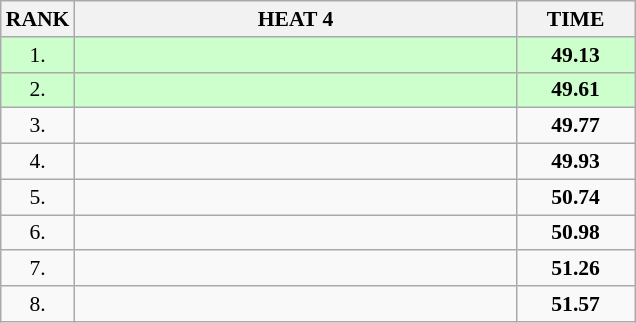<table class="wikitable" style="border-collapse: collapse; font-size: 90%;">
<tr>
<th>RANK</th>
<th style="width: 20em">HEAT 4</th>
<th style="width: 5em">TIME</th>
</tr>
<tr style="background:#ccffcc;">
<td align="center">1.</td>
<td></td>
<td align="center"><strong>49.13</strong></td>
</tr>
<tr style="background:#ccffcc;">
<td align="center">2.</td>
<td></td>
<td align="center"><strong>49.61</strong></td>
</tr>
<tr>
<td align="center">3.</td>
<td></td>
<td align="center"><strong>49.77</strong></td>
</tr>
<tr>
<td align="center">4.</td>
<td></td>
<td align="center"><strong>49.93</strong></td>
</tr>
<tr>
<td align="center">5.</td>
<td></td>
<td align="center"><strong>50.74</strong></td>
</tr>
<tr>
<td align="center">6.</td>
<td></td>
<td align="center"><strong>50.98</strong></td>
</tr>
<tr>
<td align="center">7.</td>
<td></td>
<td align="center"><strong>51.26</strong></td>
</tr>
<tr>
<td align="center">8.</td>
<td></td>
<td align="center"><strong>51.57</strong></td>
</tr>
</table>
